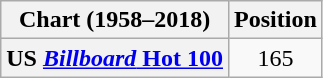<table class="wikitable plainrowheaders" style="text-align:center">
<tr>
<th>Chart (1958–2018)</th>
<th>Position</th>
</tr>
<tr>
<th scope="row">US <a href='#'><em>Billboard</em> Hot 100</a></th>
<td>165</td>
</tr>
</table>
